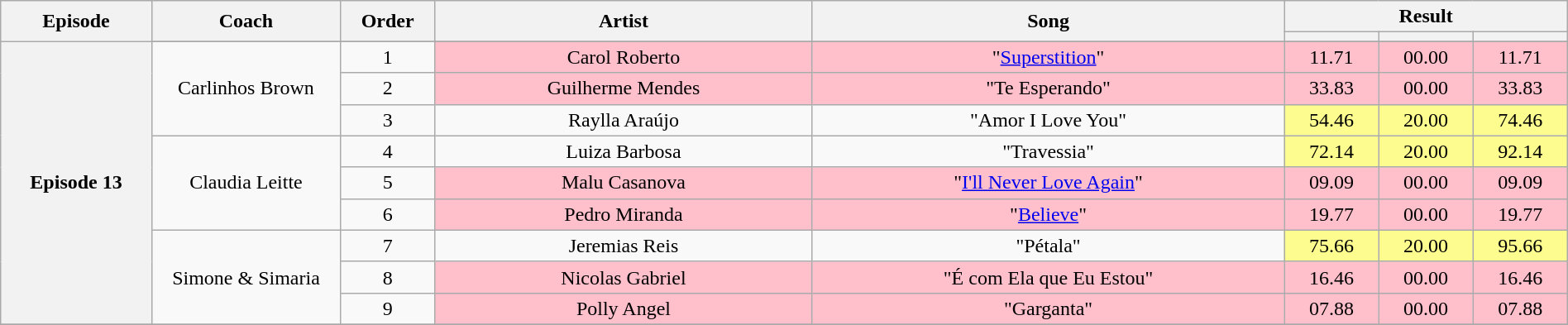<table class="wikitable" style="text-align:center; width:100%;">
<tr>
<th scope="col" width="08%" rowspan=2>Episode</th>
<th scope="col" width="10%" rowspan=2>Coach</th>
<th scope="col" width="05%" rowspan=2>Order</th>
<th scope="col" width="20%" rowspan=2>Artist</th>
<th scope="col" width="25%" rowspan=2>Song</th>
<th scope="col" width="15%" colspan=3>Result</th>
</tr>
<tr>
<th scope="col" width="05%"></th>
<th scope="col" width="05%"></th>
<th scope="col" width="05%"></th>
</tr>
<tr>
<th scope="col" rowspan=10>Episode 13<br><small></small></th>
</tr>
<tr>
<td rowspan=3>Carlinhos Brown</td>
<td>1</td>
<td bgcolor=FFC0CB>Carol Roberto</td>
<td bgcolor=FFC0CB>"<a href='#'>Superstition</a>"</td>
<td bgcolor=FFC0CB>11.71</td>
<td bgcolor=FFC0CB>00.00</td>
<td bgcolor=FFC0CB>11.71</td>
</tr>
<tr>
<td>2</td>
<td bgcolor=FFC0CB>Guilherme Mendes</td>
<td bgcolor=FFC0CB>"Te Esperando"</td>
<td bgcolor=FFC0CB>33.83</td>
<td bgcolor=FFC0CB>00.00</td>
<td bgcolor=FFC0CB>33.83</td>
</tr>
<tr>
<td>3</td>
<td>Raylla Araújo</td>
<td>"Amor I Love You"</td>
<td bgcolor=FDFC8F>54.46</td>
<td bgcolor=FDFC8F>20.00</td>
<td bgcolor=FDFC8F>74.46</td>
</tr>
<tr>
<td rowspan=3>Claudia Leitte</td>
<td>4</td>
<td>Luiza Barbosa</td>
<td>"Travessia"</td>
<td bgcolor=FDFC8F>72.14</td>
<td bgcolor=FDFC8F>20.00</td>
<td bgcolor=FDFC8F>92.14</td>
</tr>
<tr>
<td>5</td>
<td bgcolor=FFC0CB>Malu Casanova</td>
<td bgcolor=FFC0CB>"<a href='#'>I'll Never Love Again</a>"</td>
<td bgcolor=FFC0CB>09.09</td>
<td bgcolor=FFC0CB>00.00</td>
<td bgcolor=FFC0CB>09.09</td>
</tr>
<tr>
<td>6</td>
<td bgcolor=FFC0CB>Pedro Miranda</td>
<td bgcolor=FFC0CB>"<a href='#'>Believe</a>"</td>
<td bgcolor=FFC0CB>19.77</td>
<td bgcolor=FFC0CB>00.00</td>
<td bgcolor=FFC0CB>19.77</td>
</tr>
<tr>
<td rowspan=3>Simone & Simaria</td>
<td>7</td>
<td>Jeremias Reis</td>
<td>"Pétala"</td>
<td bgcolor=FDFC8F>75.66</td>
<td bgcolor=FDFC8F>20.00</td>
<td bgcolor=FDFC8F>95.66</td>
</tr>
<tr>
<td>8</td>
<td bgcolor=FFC0CB>Nicolas Gabriel</td>
<td bgcolor=FFC0CB>"É com Ela que Eu Estou"</td>
<td bgcolor=FFC0CB>16.46</td>
<td bgcolor=FFC0CB>00.00</td>
<td bgcolor=FFC0CB>16.46</td>
</tr>
<tr>
<td>9</td>
<td bgcolor=FFC0CB>Polly Angel</td>
<td bgcolor=FFC0CB>"Garganta"</td>
<td bgcolor=FFC0CB>07.88</td>
<td bgcolor=FFC0CB>00.00</td>
<td bgcolor=FFC0CB>07.88</td>
</tr>
<tr>
</tr>
</table>
